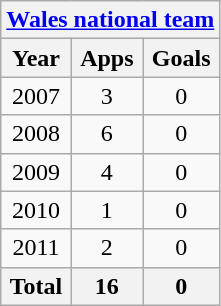<table class="wikitable" style="text-align:center">
<tr>
<th colspan=3><a href='#'>Wales national team</a></th>
</tr>
<tr>
<th>Year</th>
<th>Apps</th>
<th>Goals</th>
</tr>
<tr>
<td>2007</td>
<td>3</td>
<td>0</td>
</tr>
<tr>
<td>2008</td>
<td>6</td>
<td>0</td>
</tr>
<tr>
<td>2009</td>
<td>4</td>
<td>0</td>
</tr>
<tr>
<td>2010</td>
<td>1</td>
<td>0</td>
</tr>
<tr>
<td>2011</td>
<td>2</td>
<td>0</td>
</tr>
<tr>
<th>Total</th>
<th>16</th>
<th>0</th>
</tr>
</table>
